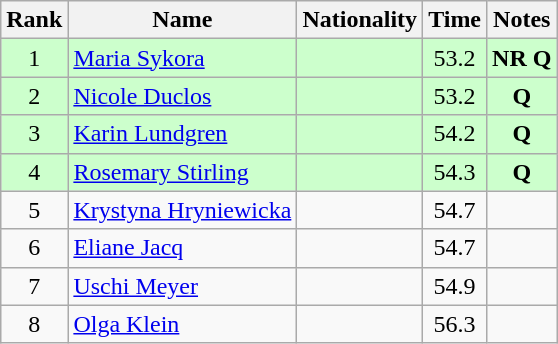<table class="wikitable sortable" style="text-align:center">
<tr>
<th>Rank</th>
<th>Name</th>
<th>Nationality</th>
<th>Time</th>
<th>Notes</th>
</tr>
<tr bgcolor=ccffcc>
<td>1</td>
<td align=left><a href='#'>Maria Sykora</a></td>
<td align=left></td>
<td>53.2</td>
<td><strong>NR Q</strong></td>
</tr>
<tr bgcolor=ccffcc>
<td>2</td>
<td align=left><a href='#'>Nicole Duclos</a></td>
<td align=left></td>
<td>53.2</td>
<td><strong>Q</strong></td>
</tr>
<tr bgcolor=ccffcc>
<td>3</td>
<td align=left><a href='#'>Karin Lundgren</a></td>
<td align=left></td>
<td>54.2</td>
<td><strong>Q</strong></td>
</tr>
<tr bgcolor=ccffcc>
<td>4</td>
<td align=left><a href='#'>Rosemary Stirling</a></td>
<td align=left></td>
<td>54.3</td>
<td><strong>Q</strong></td>
</tr>
<tr>
<td>5</td>
<td align=left><a href='#'>Krystyna Hryniewicka</a></td>
<td align=left></td>
<td>54.7</td>
<td></td>
</tr>
<tr>
<td>6</td>
<td align=left><a href='#'>Eliane Jacq</a></td>
<td align=left></td>
<td>54.7</td>
<td></td>
</tr>
<tr>
<td>7</td>
<td align=left><a href='#'>Uschi Meyer</a></td>
<td align=left></td>
<td>54.9</td>
<td></td>
</tr>
<tr>
<td>8</td>
<td align=left><a href='#'>Olga Klein</a></td>
<td align=left></td>
<td>56.3</td>
<td></td>
</tr>
</table>
